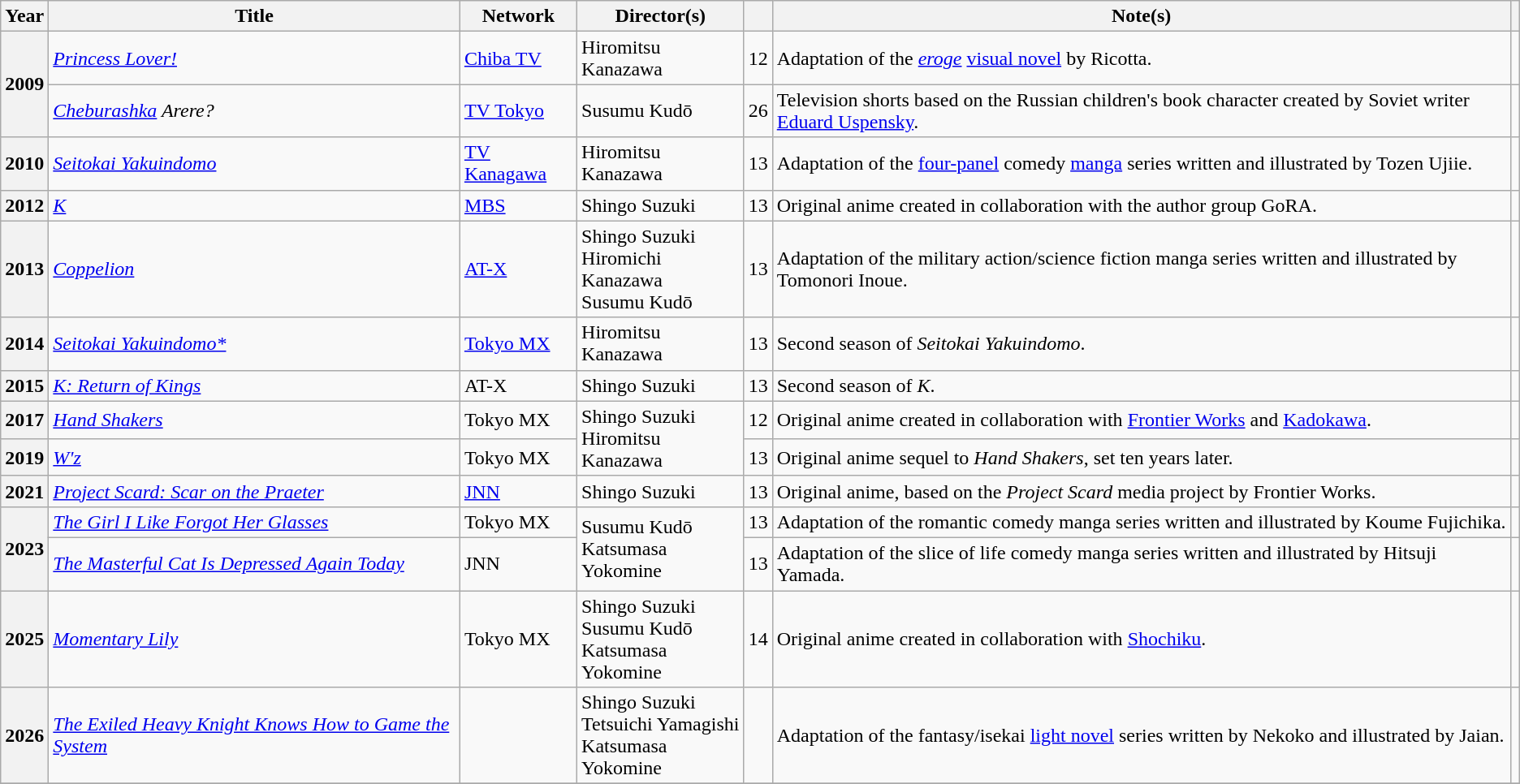<table class="wikitable sortable plainrowheaders">
<tr>
<th scope="col" class="unsortable" width=10>Year</th>
<th scope="col">Title</th>
<th scope="col">Network</th>
<th scope="col">Director(s)</th>
<th scope="col"></th>
<th scope="col" class="unsortable">Note(s)</th>
<th scope="col" class="unsortable"></th>
</tr>
<tr>
<th scope="row" rowspan="2">2009</th>
<td><em><a href='#'>Princess Lover!</a></em></td>
<td><a href='#'>Chiba TV</a></td>
<td>Hiromitsu Kanazawa</td>
<td>12</td>
<td style="text-align:left;">Adaptation of the <em><a href='#'>eroge</a></em> <a href='#'>visual novel</a> by Ricotta.</td>
<td></td>
</tr>
<tr>
<td><em><a href='#'>Cheburashka</a> Arere?</em></td>
<td><a href='#'>TV Tokyo</a></td>
<td>Susumu Kudō</td>
<td>26</td>
<td style="text-align:left;">Television shorts based on the Russian children's book character created by Soviet writer <a href='#'>Eduard Uspensky</a>.</td>
<td></td>
</tr>
<tr>
<th scope="row">2010</th>
<td><em><a href='#'>Seitokai Yakuindomo</a></em></td>
<td><a href='#'>TV Kanagawa</a></td>
<td>Hiromitsu Kanazawa</td>
<td>13</td>
<td style="text-align:left;">Adaptation of the <a href='#'>four-panel</a> comedy <a href='#'>manga</a> series written and illustrated by Tozen Ujiie.</td>
<td></td>
</tr>
<tr>
<th scope="row">2012</th>
<td><em><a href='#'>K</a></em></td>
<td><a href='#'>MBS</a></td>
<td>Shingo Suzuki</td>
<td>13</td>
<td style="text-align:left;">Original anime created in collaboration with the author group GoRA.</td>
<td></td>
</tr>
<tr>
<th scope="row">2013</th>
<td><em><a href='#'>Coppelion</a></em></td>
<td><a href='#'>AT-X</a></td>
<td>Shingo Suzuki<br>Hiromichi Kanazawa<br>Susumu Kudō</td>
<td>13</td>
<td style="text-align:left;">Adaptation of the military action/science fiction manga series written and illustrated by Tomonori Inoue.</td>
<td></td>
</tr>
<tr>
<th scope="row">2014</th>
<td><em><a href='#'>Seitokai Yakuindomo*</a></em></td>
<td><a href='#'>Tokyo MX</a></td>
<td>Hiromitsu Kanazawa</td>
<td>13</td>
<td style="text-align:left;">Second season of <em>Seitokai Yakuindomo</em>.</td>
<td></td>
</tr>
<tr>
<th scope="row">2015</th>
<td><em><a href='#'>K: Return of Kings</a></em></td>
<td>AT-X</td>
<td>Shingo Suzuki</td>
<td>13</td>
<td style="text-align:left;">Second season of <em>K</em>.</td>
<td></td>
</tr>
<tr>
<th scope="row">2017</th>
<td><em><a href='#'>Hand Shakers</a></em></td>
<td>Tokyo MX</td>
<td rowspan="2">Shingo Suzuki<br>Hiromitsu Kanazawa</td>
<td>12</td>
<td style="text-align:left;">Original anime created in collaboration with <a href='#'>Frontier Works</a> and <a href='#'>Kadokawa</a>.</td>
<td></td>
</tr>
<tr>
<th scope="row">2019</th>
<td><em><a href='#'>W'z</a></em></td>
<td>Tokyo MX</td>
<td>13</td>
<td style="text-align:left;">Original anime sequel to <em>Hand Shakers</em>, set ten years later.</td>
<td></td>
</tr>
<tr>
<th scope="row">2021</th>
<td><em><a href='#'>Project Scard: Scar on the Praeter</a></em></td>
<td><a href='#'>JNN</a></td>
<td>Shingo Suzuki</td>
<td>13</td>
<td style="text-align:left;">Original anime, based on the <em>Project Scard</em> media project by Frontier Works.</td>
<td></td>
</tr>
<tr>
<th scope="row" rowspan="2">2023</th>
<td><em><a href='#'>The Girl I Like Forgot Her Glasses</a></em></td>
<td>Tokyo MX</td>
<td rowspan="2">Susumu Kudō<br>Katsumasa Yokomine</td>
<td>13</td>
<td style="text-align:left;">Adaptation of the romantic comedy manga series written and illustrated by Koume Fujichika.</td>
<td></td>
</tr>
<tr>
<td><em><a href='#'>The Masterful Cat Is Depressed Again Today</a></em></td>
<td>JNN</td>
<td>13</td>
<td style="text-align:left;">Adaptation of the slice of life comedy manga series written and illustrated by Hitsuji Yamada.</td>
<td></td>
</tr>
<tr>
<th scope="row">2025</th>
<td><em><a href='#'>Momentary Lily</a></em></td>
<td>Tokyo MX</td>
<td>Shingo Suzuki<br>Susumu Kudō<br>Katsumasa Yokomine</td>
<td>14</td>
<td style="text-align:left;">Original anime created in collaboration with <a href='#'>Shochiku</a>.</td>
<td></td>
</tr>
<tr>
<th scope="row">2026</th>
<td><em><a href='#'>The Exiled Heavy Knight Knows How to Game the System</a></em></td>
<td></td>
<td>Shingo Suzuki<br>Tetsuichi Yamagishi<br>Katsumasa Yokomine</td>
<td></td>
<td style="text-align:left;">Adaptation of the fantasy/isekai <a href='#'>light novel</a> series written by Nekoko and illustrated by Jaian.</td>
<td></td>
</tr>
<tr>
</tr>
</table>
